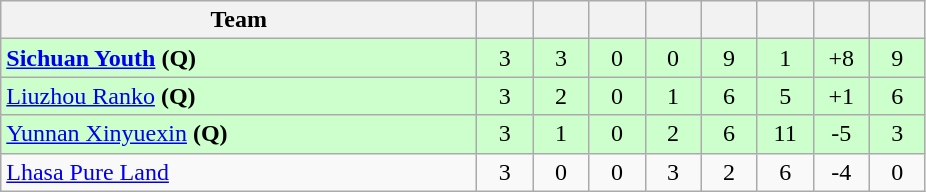<table class="wikitable" style="text-align:center;">
<tr>
<th width=310>Team</th>
<th width=30></th>
<th width=30></th>
<th width=30></th>
<th width=30></th>
<th width=30></th>
<th width=30></th>
<th width=30></th>
<th width=30></th>
</tr>
<tr bgcolor="#ccffcc">
<td align="left"><strong><a href='#'>Sichuan Youth</a> (Q)</strong></td>
<td>3</td>
<td>3</td>
<td>0</td>
<td>0</td>
<td>9</td>
<td>1</td>
<td>+8</td>
<td>9</td>
</tr>
<tr bgcolor="#ccffcc">
<td align="left"><a href='#'>Liuzhou Ranko</a> <strong>(Q)</strong></td>
<td>3</td>
<td>2</td>
<td>0</td>
<td>1</td>
<td>6</td>
<td>5</td>
<td>+1</td>
<td>6</td>
</tr>
<tr bgcolor="#ccffcc">
<td align="left"><a href='#'>Yunnan Xinyuexin</a> <strong>(Q)</strong></td>
<td>3</td>
<td>1</td>
<td>0</td>
<td>2</td>
<td>6</td>
<td>11</td>
<td>-5</td>
<td>3</td>
</tr>
<tr>
<td align="left"><a href='#'>Lhasa Pure Land</a></td>
<td>3</td>
<td>0</td>
<td>0</td>
<td>3</td>
<td>2</td>
<td>6</td>
<td>-4</td>
<td>0</td>
</tr>
</table>
